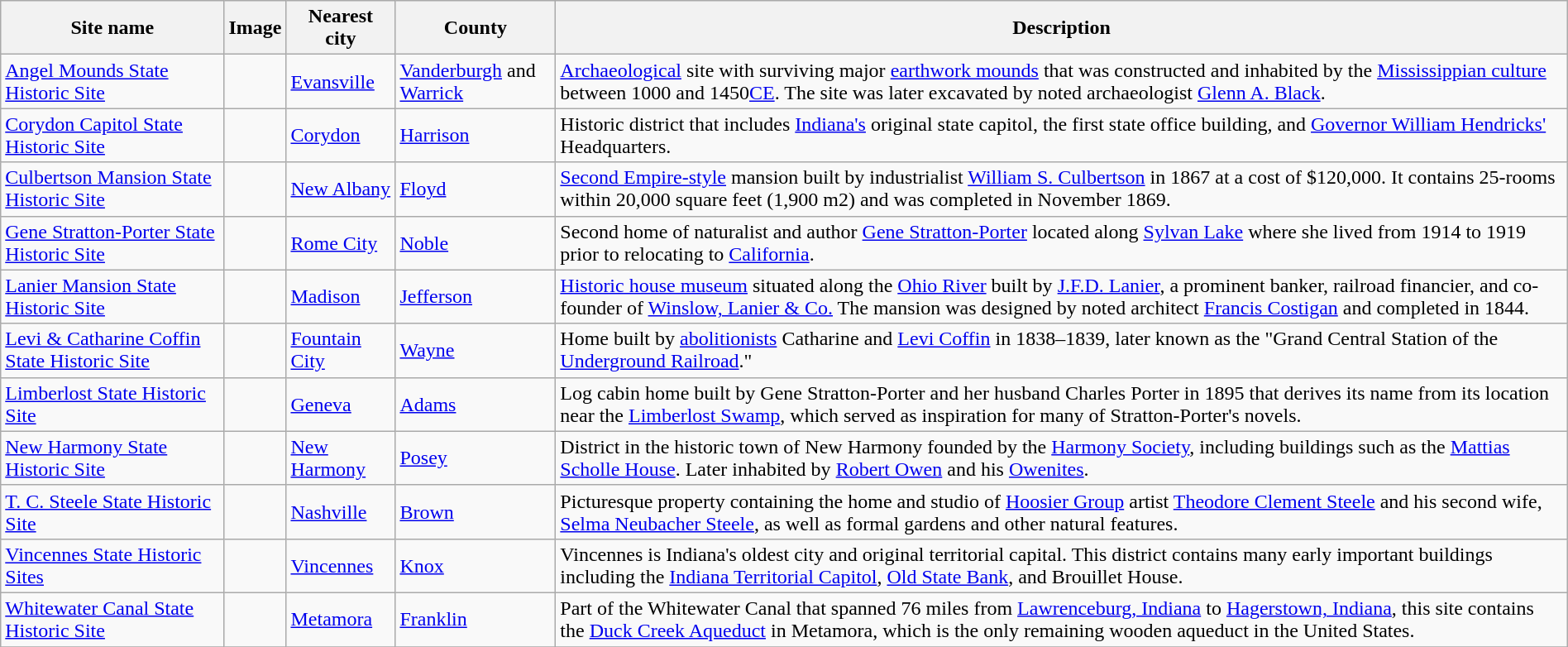<table class="wikitable sortable" style="width:100%">
<tr>
<th width="*"><strong>Site name</strong></th>
<th width="*" class="unsortable"><strong>Image</strong></th>
<th width="*"><strong>Nearest city</strong></th>
<th width="*"><strong>County</strong></th>
<th width="*" class="unsortable"><strong>Description</strong></th>
</tr>
<tr ->
<td><a href='#'>Angel Mounds State Historic Site</a></td>
<td></td>
<td><a href='#'>Evansville</a></td>
<td><a href='#'>Vanderburgh</a> and <a href='#'>Warrick</a></td>
<td><a href='#'>Archaeological</a> site with surviving major <a href='#'>earthwork mounds</a> that was constructed and inhabited by the <a href='#'>Mississippian culture</a> between 1000 and 1450<a href='#'>CE</a>. The site was later excavated by noted archaeologist <a href='#'>Glenn A. Black</a>.</td>
</tr>
<tr ->
<td><a href='#'>Corydon Capitol State Historic Site</a></td>
<td></td>
<td><a href='#'>Corydon</a></td>
<td><a href='#'>Harrison</a></td>
<td>Historic district that includes <a href='#'>Indiana's</a> original state capitol, the first state office building, and <a href='#'>Governor William Hendricks'</a> Headquarters.</td>
</tr>
<tr ->
<td><a href='#'>Culbertson Mansion State Historic Site</a></td>
<td></td>
<td><a href='#'>New Albany</a></td>
<td><a href='#'>Floyd</a></td>
<td><a href='#'>Second Empire-style</a> mansion built by industrialist <a href='#'>William S. Culbertson</a> in 1867 at a cost of $120,000. It contains 25-rooms within 20,000 square feet (1,900 m2) and was completed in November 1869.</td>
</tr>
<tr ->
<td><a href='#'>Gene Stratton-Porter State Historic Site</a></td>
<td></td>
<td><a href='#'>Rome City</a></td>
<td><a href='#'>Noble</a></td>
<td>Second home of naturalist and author <a href='#'>Gene Stratton-Porter</a> located along <a href='#'>Sylvan Lake</a> where she lived from 1914 to 1919 prior to relocating to <a href='#'>California</a>.</td>
</tr>
<tr ->
<td><a href='#'>Lanier Mansion State Historic Site</a></td>
<td></td>
<td><a href='#'>Madison</a></td>
<td><a href='#'>Jefferson</a></td>
<td><a href='#'>Historic house museum</a> situated along the <a href='#'>Ohio River</a> built by <a href='#'>J.F.D. Lanier</a>, a prominent banker, railroad financier, and co-founder of <a href='#'>Winslow, Lanier & Co.</a> The mansion was designed by noted architect <a href='#'>Francis Costigan</a> and completed in 1844.</td>
</tr>
<tr ->
<td><a href='#'>Levi & Catharine Coffin State Historic Site</a></td>
<td></td>
<td><a href='#'>Fountain City</a></td>
<td><a href='#'>Wayne</a></td>
<td>Home built by <a href='#'>abolitionists</a> Catharine and <a href='#'>Levi Coffin</a> in 1838–1839, later known as the "Grand Central Station of the <a href='#'>Underground Railroad</a>."</td>
</tr>
<tr ->
<td><a href='#'>Limberlost State Historic Site</a></td>
<td></td>
<td><a href='#'>Geneva</a></td>
<td><a href='#'>Adams</a></td>
<td>Log cabin home built by Gene Stratton-Porter and her husband Charles Porter in 1895 that derives its name from its location near the <a href='#'>Limberlost Swamp</a>, which served as inspiration for many of Stratton-Porter's novels.</td>
</tr>
<tr ->
<td><a href='#'>New Harmony State Historic Site</a></td>
<td></td>
<td><a href='#'>New Harmony</a></td>
<td><a href='#'>Posey</a></td>
<td>District in the historic town of New Harmony founded by the <a href='#'>Harmony Society</a>, including buildings such as the <a href='#'>Mattias Scholle House</a>. Later inhabited by <a href='#'>Robert Owen</a> and his <a href='#'>Owenites</a>.</td>
</tr>
<tr ->
<td><a href='#'>T. C. Steele State Historic Site</a></td>
<td></td>
<td><a href='#'>Nashville</a></td>
<td><a href='#'>Brown</a></td>
<td>Picturesque property containing the home and studio of <a href='#'>Hoosier Group</a> artist <a href='#'>Theodore Clement Steele</a> and his second wife, <a href='#'>Selma Neubacher Steele</a>, as well as formal gardens and other natural features.</td>
</tr>
<tr ->
<td><a href='#'>Vincennes State Historic Sites</a></td>
<td></td>
<td><a href='#'>Vincennes</a></td>
<td><a href='#'>Knox</a></td>
<td>Vincennes is Indiana's oldest city and original territorial capital. This district contains many early important buildings including the <a href='#'>Indiana Territorial Capitol</a>, <a href='#'>Old State Bank</a>, and Brouillet House.</td>
</tr>
<tr ->
<td><a href='#'>Whitewater Canal State Historic Site</a></td>
<td></td>
<td><a href='#'>Metamora</a></td>
<td><a href='#'>Franklin</a></td>
<td>Part of the Whitewater Canal that spanned 76 miles from <a href='#'>Lawrenceburg, Indiana</a> to <a href='#'>Hagerstown, Indiana</a>, this site contains the <a href='#'>Duck Creek Aqueduct</a> in Metamora, which is the only remaining wooden aqueduct in the United States.</td>
</tr>
<tr ->
</tr>
</table>
